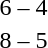<table style="text-align:center">
<tr>
<th width=200></th>
<th width=100></th>
<th width=200></th>
</tr>
<tr>
<td align=right><strong></strong></td>
<td>6 – 4</td>
<td align=left></td>
</tr>
<tr>
<td align=right><strong></strong></td>
<td>8 – 5</td>
<td align=left></td>
</tr>
</table>
